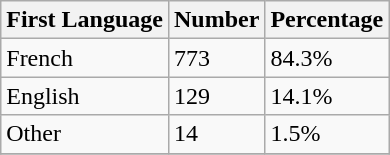<table class="wikitable sortable">
<tr>
<th>First Language</th>
<th>Number</th>
<th>Percentage</th>
</tr>
<tr>
<td>French</td>
<td>773</td>
<td>84.3%</td>
</tr>
<tr>
<td>English</td>
<td>129</td>
<td>14.1%</td>
</tr>
<tr>
<td>Other</td>
<td>14</td>
<td>1.5%</td>
</tr>
<tr>
</tr>
</table>
